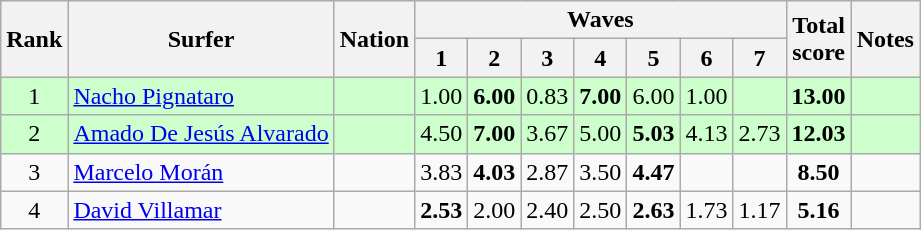<table class="wikitable sortable" style="text-align:center">
<tr>
<th rowspan=2>Rank</th>
<th rowspan=2>Surfer</th>
<th rowspan=2>Nation</th>
<th colspan=7>Waves</th>
<th rowspan=2>Total<br>score</th>
<th rowspan=2>Notes</th>
</tr>
<tr>
<th>1</th>
<th>2</th>
<th>3</th>
<th>4</th>
<th>5</th>
<th>6</th>
<th>7</th>
</tr>
<tr bgcolor=ccffcc>
<td>1</td>
<td align=left><a href='#'>Nacho Pignataro</a></td>
<td align=left></td>
<td>1.00</td>
<td><strong>6.00</strong></td>
<td>0.83</td>
<td><strong>7.00</strong></td>
<td>6.00</td>
<td>1.00</td>
<td></td>
<td><strong>13.00</strong></td>
<td></td>
</tr>
<tr bgcolor=ccffcc>
<td>2</td>
<td align=left><a href='#'>Amado De Jesús Alvarado</a></td>
<td align=left></td>
<td>4.50</td>
<td><strong>7.00</strong></td>
<td>3.67</td>
<td>5.00</td>
<td><strong>5.03</strong></td>
<td>4.13</td>
<td>2.73</td>
<td><strong>12.03</strong></td>
<td></td>
</tr>
<tr>
<td>3</td>
<td align=left><a href='#'>Marcelo Morán</a></td>
<td align=left></td>
<td>3.83</td>
<td><strong>4.03</strong></td>
<td>2.87</td>
<td>3.50</td>
<td><strong>4.47</strong></td>
<td></td>
<td></td>
<td><strong>8.50</strong></td>
<td></td>
</tr>
<tr>
<td>4</td>
<td align=left><a href='#'>David Villamar</a></td>
<td align=left></td>
<td><strong>2.53</strong></td>
<td>2.00</td>
<td>2.40</td>
<td>2.50</td>
<td><strong>2.63</strong></td>
<td>1.73</td>
<td>1.17</td>
<td><strong>5.16</strong></td>
<td></td>
</tr>
</table>
